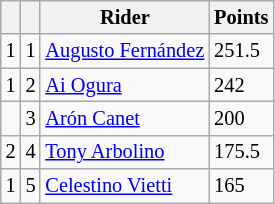<table class="wikitable" style="font-size: 85%;">
<tr>
<th></th>
<th></th>
<th>Rider</th>
<th>Points</th>
</tr>
<tr>
<td> 1</td>
<td align=center>1</td>
<td> <a href='#'>Augusto Fernández</a></td>
<td align=left>251.5</td>
</tr>
<tr>
<td> 1</td>
<td align=center>2</td>
<td> <a href='#'>Ai Ogura</a></td>
<td align=left>242</td>
</tr>
<tr>
<td></td>
<td align=center>3</td>
<td> <a href='#'>Arón Canet</a></td>
<td align=left>200</td>
</tr>
<tr>
<td> 2</td>
<td align=center>4</td>
<td> <a href='#'>Tony Arbolino</a></td>
<td align=left>175.5</td>
</tr>
<tr>
<td> 1</td>
<td align=center>5</td>
<td> <a href='#'>Celestino Vietti</a></td>
<td align=left>165</td>
</tr>
</table>
